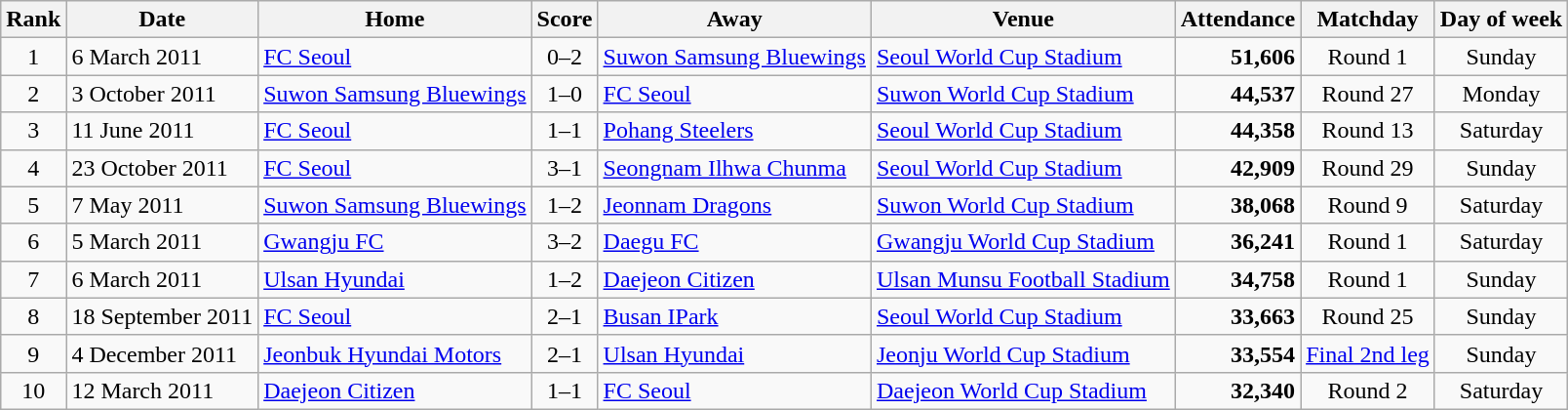<table class="wikitable sortable">
<tr>
<th>Rank</th>
<th>Date</th>
<th>Home</th>
<th>Score</th>
<th>Away</th>
<th>Venue</th>
<th>Attendance</th>
<th>Matchday</th>
<th>Day of week</th>
</tr>
<tr>
<td align="center">1</td>
<td>6 March 2011</td>
<td><a href='#'>FC Seoul</a></td>
<td align="center">0–2</td>
<td><a href='#'>Suwon Samsung Bluewings</a></td>
<td><a href='#'>Seoul World Cup Stadium</a></td>
<td align="right"><strong>51,606</strong></td>
<td align="center">Round 1</td>
<td align="center">Sunday</td>
</tr>
<tr>
<td align="center">2</td>
<td>3 October 2011</td>
<td><a href='#'>Suwon Samsung Bluewings</a></td>
<td align="center">1–0</td>
<td><a href='#'>FC Seoul</a></td>
<td><a href='#'>Suwon World Cup Stadium</a></td>
<td align="right"><strong>44,537</strong></td>
<td align="center">Round 27</td>
<td align="center">Monday</td>
</tr>
<tr>
<td align="center">3</td>
<td>11 June 2011</td>
<td><a href='#'>FC Seoul</a></td>
<td align="center">1–1</td>
<td><a href='#'>Pohang Steelers</a></td>
<td><a href='#'>Seoul World Cup Stadium</a></td>
<td align="right"><strong>44,358</strong></td>
<td align="center">Round 13</td>
<td align="center">Saturday</td>
</tr>
<tr>
<td align="center">4</td>
<td>23 October 2011</td>
<td><a href='#'>FC Seoul</a></td>
<td align="center">3–1</td>
<td><a href='#'>Seongnam Ilhwa Chunma</a></td>
<td><a href='#'>Seoul World Cup Stadium</a></td>
<td align="right"><strong>42,909</strong></td>
<td align="center">Round 29</td>
<td align="center">Sunday</td>
</tr>
<tr>
<td align="center">5</td>
<td>7 May 2011</td>
<td><a href='#'>Suwon Samsung Bluewings</a></td>
<td align="center">1–2</td>
<td><a href='#'>Jeonnam Dragons</a></td>
<td><a href='#'>Suwon World Cup Stadium</a></td>
<td align="right"><strong>38,068</strong></td>
<td align="center">Round 9</td>
<td align="center">Saturday</td>
</tr>
<tr>
<td align="center">6</td>
<td>5 March 2011</td>
<td><a href='#'>Gwangju FC</a></td>
<td align="center">3–2</td>
<td><a href='#'>Daegu FC</a></td>
<td><a href='#'>Gwangju World Cup Stadium</a></td>
<td align="right"><strong>36,241</strong></td>
<td align="center">Round 1</td>
<td align="center">Saturday</td>
</tr>
<tr>
<td align="center">7</td>
<td>6 March 2011</td>
<td><a href='#'>Ulsan Hyundai</a></td>
<td align="center">1–2</td>
<td><a href='#'>Daejeon Citizen</a></td>
<td><a href='#'>Ulsan Munsu Football Stadium</a></td>
<td align="right"><strong>34,758</strong></td>
<td align="center">Round 1</td>
<td align="center">Sunday</td>
</tr>
<tr>
<td align="center">8</td>
<td>18 September 2011</td>
<td><a href='#'>FC Seoul</a></td>
<td align="center">2–1</td>
<td><a href='#'>Busan IPark</a></td>
<td><a href='#'>Seoul World Cup Stadium</a></td>
<td align="right"><strong>33,663</strong></td>
<td align="center">Round 25</td>
<td align="center">Sunday</td>
</tr>
<tr>
<td align="center">9</td>
<td>4 December 2011</td>
<td><a href='#'>Jeonbuk Hyundai Motors</a></td>
<td align="center">2–1</td>
<td><a href='#'>Ulsan Hyundai</a></td>
<td><a href='#'>Jeonju World Cup Stadium</a></td>
<td align="right"><strong>33,554</strong></td>
<td align="center"><a href='#'>Final 2nd leg</a></td>
<td align="center">Sunday</td>
</tr>
<tr>
<td align="center">10</td>
<td>12 March 2011</td>
<td><a href='#'>Daejeon Citizen</a></td>
<td align="center">1–1</td>
<td><a href='#'>FC Seoul</a></td>
<td><a href='#'>Daejeon World Cup Stadium</a></td>
<td align="right"><strong>32,340</strong></td>
<td align="center">Round 2</td>
<td align="center">Saturday</td>
</tr>
</table>
